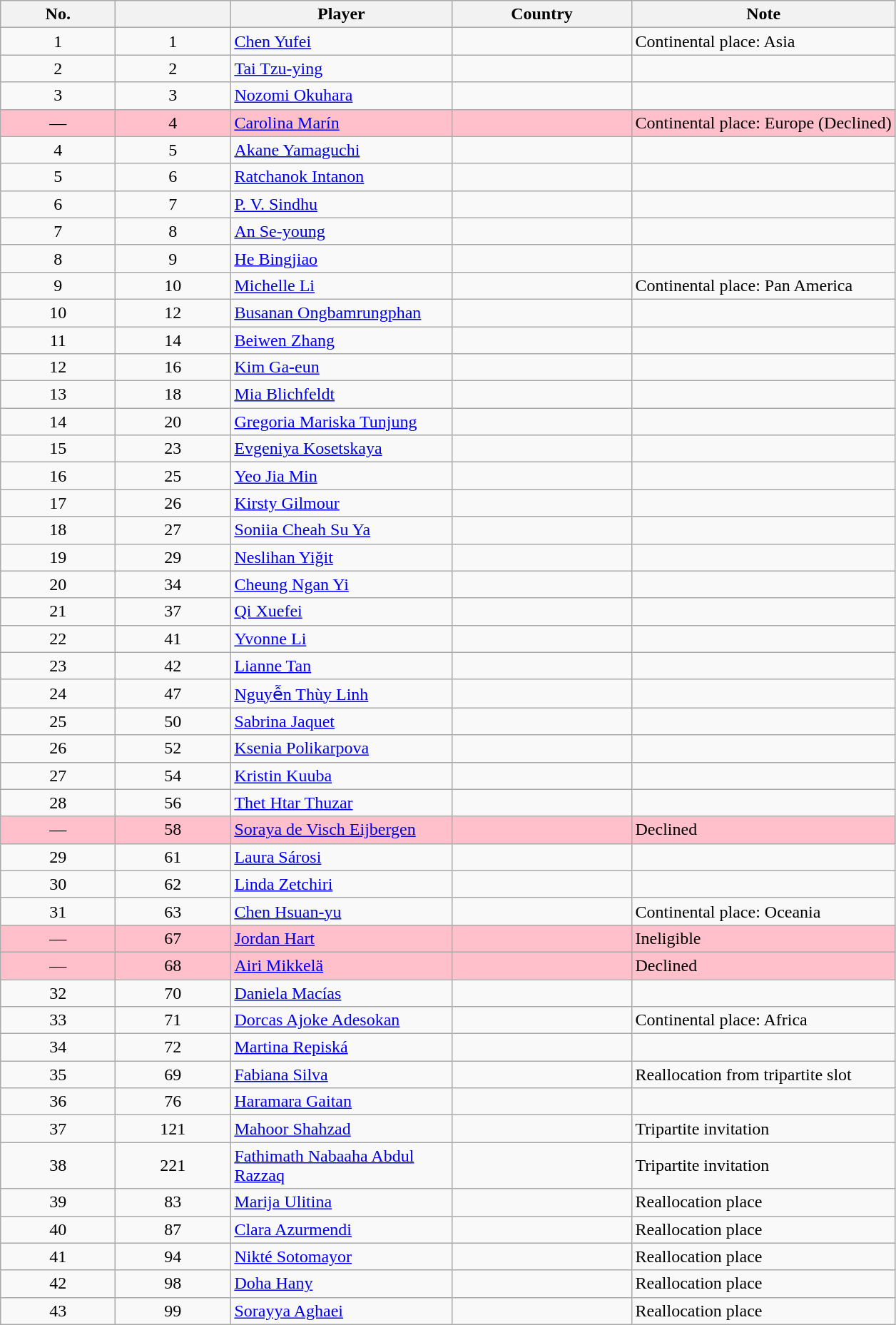<table class="wikitable sortable" style="text-align:center">
<tr>
<th width="100">No.</th>
<th width="100"></th>
<th width="200">Player</th>
<th width="160">Country</th>
<th>Note</th>
</tr>
<tr>
<td>1</td>
<td>1</td>
<td align="left"><a href='#'>Chen Yufei</a></td>
<td align="left"></td>
<td align="left">Continental place: Asia</td>
</tr>
<tr>
<td>2</td>
<td>2</td>
<td align="left"><a href='#'>Tai Tzu-ying</a></td>
<td align="left"></td>
<td></td>
</tr>
<tr>
<td>3</td>
<td>3</td>
<td align="left"><a href='#'>Nozomi Okuhara</a></td>
<td align="left"></td>
<td></td>
</tr>
<tr align=center bgcolor=#ffc0cb>
<td>—</td>
<td>4</td>
<td align="left"><a href='#'>Carolina Marín</a></td>
<td align="left"></td>
<td align="left">Continental place: Europe (Declined)</td>
</tr>
<tr>
<td>4</td>
<td>5</td>
<td align="left"><a href='#'>Akane Yamaguchi</a></td>
<td align="left"></td>
<td></td>
</tr>
<tr>
<td>5</td>
<td>6</td>
<td align="left"><a href='#'>Ratchanok Intanon</a></td>
<td align="left"></td>
<td></td>
</tr>
<tr>
<td>6</td>
<td>7</td>
<td align="left"><a href='#'>P. V. Sindhu</a></td>
<td align="left"></td>
<td></td>
</tr>
<tr>
<td>7</td>
<td>8</td>
<td align="left"><a href='#'>An Se-young</a></td>
<td align="left"></td>
<td></td>
</tr>
<tr>
<td>8</td>
<td>9</td>
<td align="left"><a href='#'>He Bingjiao</a></td>
<td align="left"></td>
<td></td>
</tr>
<tr>
<td>9</td>
<td>10</td>
<td align="left"><a href='#'>Michelle Li</a></td>
<td align="left"></td>
<td align="left">Continental place: Pan America</td>
</tr>
<tr>
<td>10</td>
<td>12</td>
<td align="left"><a href='#'>Busanan Ongbamrungphan</a></td>
<td align="left"></td>
<td></td>
</tr>
<tr>
<td>11</td>
<td>14</td>
<td align="left"><a href='#'>Beiwen Zhang</a></td>
<td align="left"></td>
<td></td>
</tr>
<tr>
<td>12</td>
<td>16</td>
<td align="left"><a href='#'>Kim Ga-eun</a></td>
<td align="left"></td>
<td></td>
</tr>
<tr>
<td>13</td>
<td>18</td>
<td align="left"><a href='#'>Mia Blichfeldt</a></td>
<td align="left"></td>
<td></td>
</tr>
<tr>
<td>14</td>
<td>20</td>
<td align="left"><a href='#'>Gregoria Mariska Tunjung</a></td>
<td align="left"></td>
<td></td>
</tr>
<tr>
<td>15</td>
<td>23</td>
<td align="left"><a href='#'>Evgeniya Kosetskaya</a></td>
<td align="left"></td>
<td></td>
</tr>
<tr>
<td>16</td>
<td>25</td>
<td align="left"><a href='#'>Yeo Jia Min</a></td>
<td align="left"></td>
<td></td>
</tr>
<tr>
<td>17</td>
<td>26</td>
<td align="left"><a href='#'>Kirsty Gilmour</a></td>
<td align="left"></td>
<td></td>
</tr>
<tr>
<td>18</td>
<td>27</td>
<td align="left"><a href='#'>Soniia Cheah Su Ya</a></td>
<td align="left"></td>
<td></td>
</tr>
<tr>
<td>19</td>
<td>29</td>
<td align="left"><a href='#'>Neslihan Yiğit</a></td>
<td align="left"></td>
<td></td>
</tr>
<tr>
<td>20</td>
<td>34</td>
<td align="left"><a href='#'>Cheung Ngan Yi</a></td>
<td align="left"></td>
<td></td>
</tr>
<tr>
<td>21</td>
<td>37</td>
<td align="left"><a href='#'>Qi Xuefei</a></td>
<td align="left"></td>
<td></td>
</tr>
<tr>
<td>22</td>
<td>41</td>
<td align="left"><a href='#'>Yvonne Li</a></td>
<td align="left"></td>
<td></td>
</tr>
<tr>
<td>23</td>
<td>42</td>
<td align="left"><a href='#'>Lianne Tan</a></td>
<td align="left"></td>
<td></td>
</tr>
<tr>
<td>24</td>
<td>47</td>
<td align="left"><a href='#'>Nguyễn Thùy Linh</a></td>
<td align="left"></td>
<td></td>
</tr>
<tr>
<td>25</td>
<td>50</td>
<td align="left"><a href='#'>Sabrina Jaquet</a></td>
<td align="left"></td>
<td></td>
</tr>
<tr>
<td>26</td>
<td>52</td>
<td align="left"><a href='#'>Ksenia Polikarpova</a></td>
<td align="left"></td>
<td></td>
</tr>
<tr>
<td>27</td>
<td>54</td>
<td align="left"><a href='#'>Kristin Kuuba</a></td>
<td align="left"></td>
<td></td>
</tr>
<tr>
<td>28</td>
<td>56</td>
<td align="left"><a href='#'>Thet Htar Thuzar</a></td>
<td align="left"></td>
<td></td>
</tr>
<tr align=center bgcolor=#ffc0cb>
<td>—</td>
<td>58</td>
<td align="left"><a href='#'>Soraya de Visch Eijbergen</a></td>
<td align="left"></td>
<td align="left">Declined</td>
</tr>
<tr>
<td>29</td>
<td>61</td>
<td align="left"><a href='#'>Laura Sárosi</a></td>
<td align="left"></td>
<td></td>
</tr>
<tr>
<td>30</td>
<td>62</td>
<td align="left"><a href='#'>Linda Zetchiri</a></td>
<td align="left"></td>
<td></td>
</tr>
<tr>
<td>31</td>
<td>63</td>
<td align="left"><a href='#'>Chen Hsuan-yu</a></td>
<td align="left"></td>
<td align="left">Continental place: Oceania</td>
</tr>
<tr align=center bgcolor=#ffc0cb>
<td>—</td>
<td>67</td>
<td align="left"><a href='#'>Jordan Hart</a></td>
<td align="left"></td>
<td align="left">Ineligible</td>
</tr>
<tr align=center bgcolor=#ffc0cb>
<td>—</td>
<td>68</td>
<td align="left"><a href='#'>Airi Mikkelä</a></td>
<td align="left"></td>
<td align="left">Declined</td>
</tr>
<tr>
<td>32</td>
<td>70</td>
<td align="left"><a href='#'>Daniela Macías</a></td>
<td align="left"></td>
<td></td>
</tr>
<tr>
<td>33</td>
<td>71</td>
<td align="left"><a href='#'>Dorcas Ajoke Adesokan</a></td>
<td align="left"></td>
<td align="left">Continental place: Africa</td>
</tr>
<tr>
<td>34</td>
<td>72</td>
<td align="left"><a href='#'>Martina Repiská</a></td>
<td align="left"></td>
<td></td>
</tr>
<tr>
<td>35</td>
<td>69</td>
<td align="left"><a href='#'>Fabiana Silva</a></td>
<td align="left"></td>
<td align="left">Reallocation from tripartite slot</td>
</tr>
<tr>
<td>36</td>
<td>76</td>
<td align="left"><a href='#'>Haramara Gaitan</a></td>
<td align="left"></td>
<td></td>
</tr>
<tr>
<td>37</td>
<td>121</td>
<td align="left"><a href='#'>Mahoor Shahzad</a></td>
<td align="left"></td>
<td align="left">Tripartite invitation</td>
</tr>
<tr>
<td>38</td>
<td>221</td>
<td align="left"><a href='#'>Fathimath Nabaaha Abdul Razzaq</a></td>
<td align="left"></td>
<td align="left">Tripartite invitation</td>
</tr>
<tr>
<td>39</td>
<td>83</td>
<td align="left"><a href='#'>Marija Ulitina</a></td>
<td align="left"></td>
<td align="left">Reallocation place</td>
</tr>
<tr>
<td>40</td>
<td>87</td>
<td align="left"><a href='#'>Clara Azurmendi</a></td>
<td align="left"></td>
<td align="left">Reallocation place</td>
</tr>
<tr>
<td>41</td>
<td>94</td>
<td align="left"><a href='#'>Nikté Sotomayor</a></td>
<td align="left"></td>
<td align="left">Reallocation place</td>
</tr>
<tr>
<td>42</td>
<td>98</td>
<td align="left"><a href='#'>Doha Hany</a></td>
<td align="left"></td>
<td align="left">Reallocation place</td>
</tr>
<tr>
<td>43</td>
<td>99</td>
<td align="left"><a href='#'>Sorayya Aghaei</a></td>
<td align="left"></td>
<td align="left">Reallocation place</td>
</tr>
</table>
